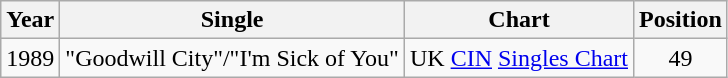<table class="wikitable">
<tr>
<th>Year</th>
<th>Single</th>
<th>Chart</th>
<th>Position</th>
</tr>
<tr>
<td>1989</td>
<td>"Goodwill City"/"I'm Sick of You"</td>
<td>UK <a href='#'>CIN</a> <a href='#'>Singles Chart</a></td>
<td align="center">49 </td>
</tr>
</table>
